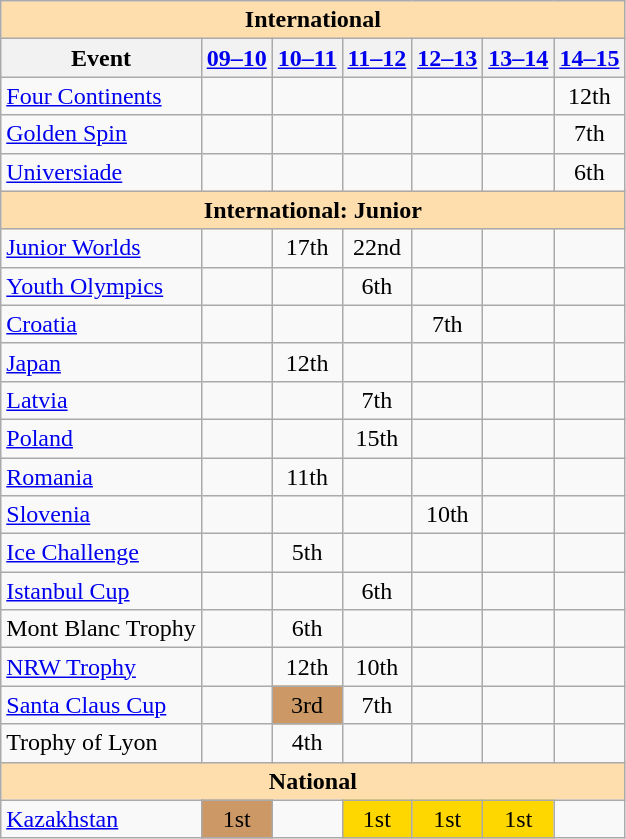<table class="wikitable" style="text-align:center">
<tr>
<th style="background-color: #ffdead; " colspan=7 align=center>International</th>
</tr>
<tr>
<th>Event</th>
<th><a href='#'>09–10</a></th>
<th><a href='#'>10–11</a></th>
<th><a href='#'>11–12</a></th>
<th><a href='#'>12–13</a></th>
<th><a href='#'>13–14</a></th>
<th><a href='#'>14–15</a></th>
</tr>
<tr>
<td align=left><a href='#'>Four Continents</a></td>
<td></td>
<td></td>
<td></td>
<td></td>
<td></td>
<td>12th</td>
</tr>
<tr>
<td align=left> <a href='#'>Golden Spin</a></td>
<td></td>
<td></td>
<td></td>
<td></td>
<td></td>
<td>7th</td>
</tr>
<tr>
<td align=left><a href='#'>Universiade</a></td>
<td></td>
<td></td>
<td></td>
<td></td>
<td></td>
<td>6th</td>
</tr>
<tr>
<th style="background-color: #ffdead; " colspan=7 align=center>International: Junior</th>
</tr>
<tr>
<td align=left><a href='#'>Junior Worlds</a></td>
<td></td>
<td>17th</td>
<td>22nd</td>
<td></td>
<td></td>
<td></td>
</tr>
<tr>
<td align=left><a href='#'>Youth Olympics</a></td>
<td></td>
<td></td>
<td>6th</td>
<td></td>
<td></td>
<td></td>
</tr>
<tr>
<td align=left> <a href='#'>Croatia</a></td>
<td></td>
<td></td>
<td></td>
<td>7th</td>
<td></td>
<td></td>
</tr>
<tr>
<td align=left> <a href='#'>Japan</a></td>
<td></td>
<td>12th</td>
<td></td>
<td></td>
<td></td>
<td></td>
</tr>
<tr>
<td align=left> <a href='#'>Latvia</a></td>
<td></td>
<td></td>
<td>7th</td>
<td></td>
<td></td>
<td></td>
</tr>
<tr>
<td align=left> <a href='#'>Poland</a></td>
<td></td>
<td></td>
<td>15th</td>
<td></td>
<td></td>
<td></td>
</tr>
<tr>
<td align=left> <a href='#'>Romania</a></td>
<td></td>
<td>11th</td>
<td></td>
<td></td>
<td></td>
<td></td>
</tr>
<tr>
<td align=left> <a href='#'>Slovenia</a></td>
<td></td>
<td></td>
<td></td>
<td>10th</td>
<td></td>
<td></td>
</tr>
<tr>
<td align=left><a href='#'>Ice Challenge</a></td>
<td></td>
<td>5th</td>
<td></td>
<td></td>
<td></td>
<td></td>
</tr>
<tr>
<td align=left><a href='#'>Istanbul Cup</a></td>
<td></td>
<td></td>
<td>6th</td>
<td></td>
<td></td>
<td></td>
</tr>
<tr>
<td align=left>Mont Blanc Trophy</td>
<td></td>
<td>6th</td>
<td></td>
<td></td>
<td></td>
<td></td>
</tr>
<tr>
<td align=left><a href='#'>NRW Trophy</a></td>
<td></td>
<td>12th</td>
<td>10th</td>
<td></td>
<td></td>
<td></td>
</tr>
<tr>
<td align=left><a href='#'>Santa Claus Cup</a></td>
<td></td>
<td bgcolor=cc9966>3rd</td>
<td>7th</td>
<td></td>
<td></td>
<td></td>
</tr>
<tr>
<td align=left>Trophy of Lyon</td>
<td></td>
<td>4th</td>
<td></td>
<td></td>
<td></td>
<td></td>
</tr>
<tr>
<th style="background-color: #ffdead; " colspan=7 align=center>National</th>
</tr>
<tr>
<td align=left><a href='#'>Kazakhstan</a></td>
<td bgcolor=cc9966>1st</td>
<td></td>
<td bgcolor=gold>1st</td>
<td bgcolor=gold>1st</td>
<td bgcolor=gold>1st</td>
<td></td>
</tr>
</table>
